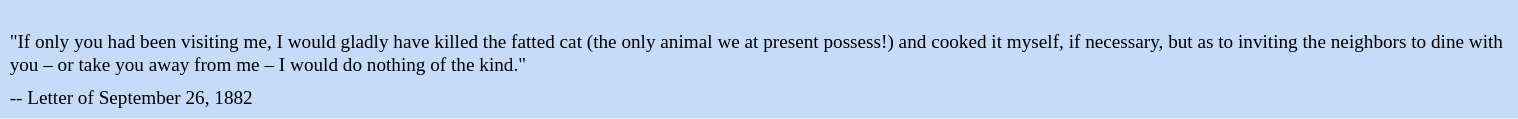<table class="toccolours" style="float: right; margin-left: 1em; margin-right: 8em; font-size: 80%; background:#c6dbf7; color:black; width:80em; max-width: 80%;" cellspacing="5">
<tr>
<td style="text-align: left;"><br>"If only you had been visiting me, I would gladly have killed
the fatted cat (the only animal we at present possess!) and cooked
it myself, if necessary, but as to inviting the neighbors to dine
with you – or take you away from me – I would do nothing of the kind."</td>
</tr>
<tr>
<td style="text-align: left;">-- Letter of September 26, 1882</td>
</tr>
</table>
